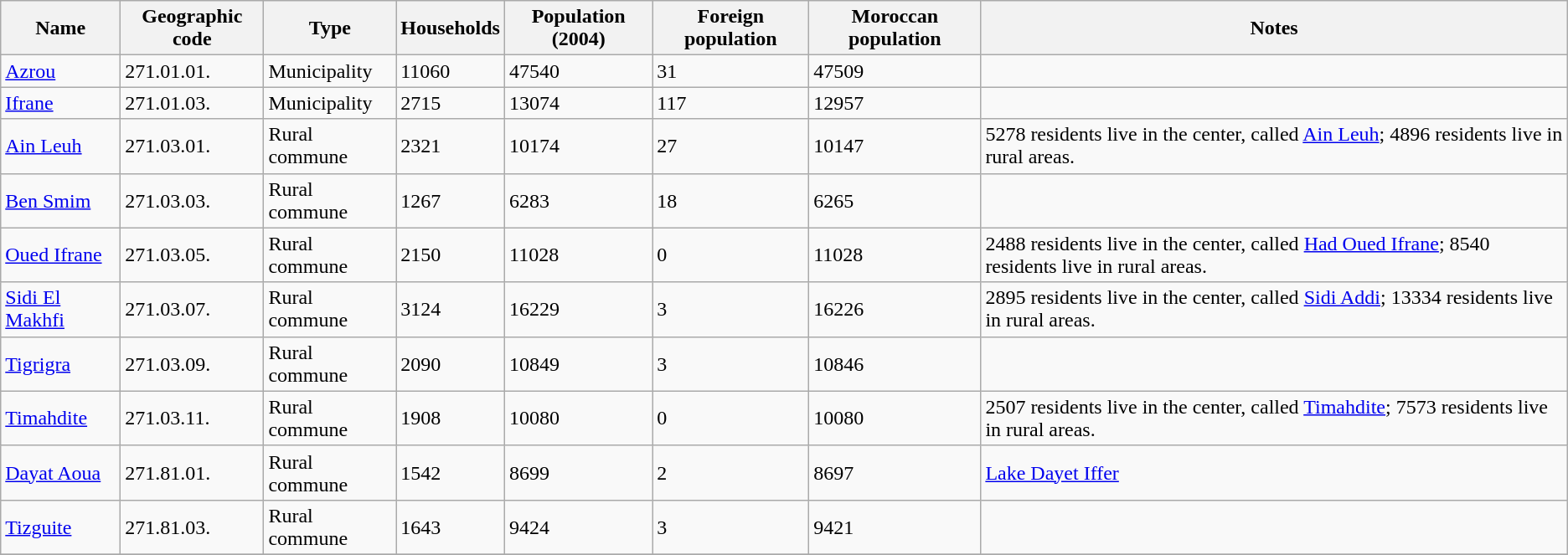<table class="wikitable sortable">
<tr>
<th>Name</th>
<th>Geographic code</th>
<th>Type</th>
<th>Households</th>
<th>Population (2004)</th>
<th>Foreign population</th>
<th>Moroccan population</th>
<th>Notes</th>
</tr>
<tr>
<td><a href='#'>Azrou</a></td>
<td>271.01.01.</td>
<td>Municipality</td>
<td>11060</td>
<td>47540</td>
<td>31</td>
<td>47509</td>
<td></td>
</tr>
<tr>
<td><a href='#'>Ifrane</a></td>
<td>271.01.03.</td>
<td>Municipality</td>
<td>2715</td>
<td>13074</td>
<td>117</td>
<td>12957</td>
<td></td>
</tr>
<tr>
<td><a href='#'>Ain Leuh</a></td>
<td>271.03.01.</td>
<td>Rural commune</td>
<td>2321</td>
<td>10174</td>
<td>27</td>
<td>10147</td>
<td>5278 residents live in the center, called <a href='#'>Ain Leuh</a>; 4896 residents live in rural areas.</td>
</tr>
<tr>
<td><a href='#'>Ben Smim</a></td>
<td>271.03.03.</td>
<td>Rural commune</td>
<td>1267</td>
<td>6283</td>
<td>18</td>
<td>6265</td>
<td></td>
</tr>
<tr>
<td><a href='#'>Oued Ifrane</a></td>
<td>271.03.05.</td>
<td>Rural commune</td>
<td>2150</td>
<td>11028</td>
<td>0</td>
<td>11028</td>
<td>2488 residents live in the center, called <a href='#'>Had Oued Ifrane</a>; 8540 residents live in rural areas.</td>
</tr>
<tr>
<td><a href='#'>Sidi El Makhfi</a></td>
<td>271.03.07.</td>
<td>Rural commune</td>
<td>3124</td>
<td>16229</td>
<td>3</td>
<td>16226</td>
<td>2895 residents live in the center, called <a href='#'>Sidi Addi</a>; 13334 residents live in rural areas.</td>
</tr>
<tr>
<td><a href='#'>Tigrigra</a></td>
<td>271.03.09.</td>
<td>Rural commune</td>
<td>2090</td>
<td>10849</td>
<td>3</td>
<td>10846</td>
<td></td>
</tr>
<tr>
<td><a href='#'>Timahdite</a></td>
<td>271.03.11.</td>
<td>Rural commune</td>
<td>1908</td>
<td>10080</td>
<td>0</td>
<td>10080</td>
<td>2507 residents live in the center, called <a href='#'>Timahdite</a>; 7573 residents live in rural areas.</td>
</tr>
<tr>
<td><a href='#'>Dayat Aoua</a></td>
<td>271.81.01.</td>
<td>Rural commune</td>
<td>1542</td>
<td>8699</td>
<td>2</td>
<td>8697</td>
<td><a href='#'>Lake Dayet Iffer</a></td>
</tr>
<tr>
<td><a href='#'>Tizguite</a></td>
<td>271.81.03.</td>
<td>Rural commune</td>
<td>1643</td>
<td>9424</td>
<td>3</td>
<td>9421</td>
<td></td>
</tr>
<tr>
</tr>
</table>
